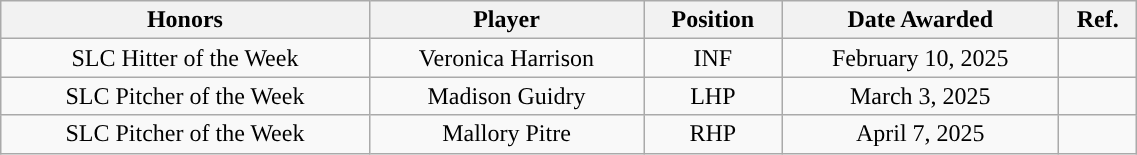<table class="wikitable" style="width: 60%;text-align: center;">
<tr>
<th>Honors</th>
<th>Player</th>
<th>Position</th>
<th>Date Awarded</th>
<th>Ref.</th>
</tr>
<tr align="center">
<td rowspan="1">SLC Hitter of the Week</td>
<td>Veronica Harrison</td>
<td>INF</td>
<td>February 10, 2025</td>
<td></td>
</tr>
<tr align="center">
<td rowspan="1">SLC Pitcher of the Week</td>
<td>Madison Guidry</td>
<td>LHP</td>
<td>March 3, 2025</td>
<td></td>
</tr>
<tr align="center">
<td rowspan="1">SLC Pitcher of the Week</td>
<td>Mallory Pitre</td>
<td>RHP</td>
<td>April 7, 2025</td>
<td></td>
</tr>
</table>
